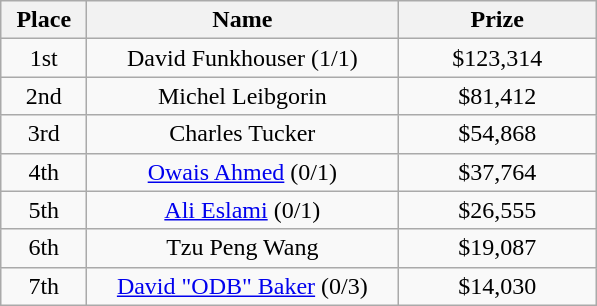<table class="wikitable">
<tr>
<th width="50">Place</th>
<th width="200">Name</th>
<th width="125">Prize</th>
</tr>
<tr>
<td align=center>1st</td>
<td align=center> David Funkhouser (1/1)</td>
<td align=center>$123,314</td>
</tr>
<tr>
<td align=center>2nd</td>
<td align=center> Michel Leibgorin</td>
<td align=center>$81,412</td>
</tr>
<tr>
<td align=center>3rd</td>
<td align=center> Charles Tucker</td>
<td align=center>$54,868</td>
</tr>
<tr>
<td align=center>4th</td>
<td align=center> <a href='#'>Owais Ahmed</a> (0/1)</td>
<td align=center>$37,764</td>
</tr>
<tr>
<td align=center>5th</td>
<td align=center> <a href='#'>Ali Eslami</a> (0/1)</td>
<td align=center>$26,555</td>
</tr>
<tr>
<td align=center>6th</td>
<td align=center> Tzu Peng Wang</td>
<td align=center>$19,087</td>
</tr>
<tr>
<td align=center>7th</td>
<td align=center> <a href='#'>David "ODB" Baker</a> (0/3)</td>
<td align=center>$14,030</td>
</tr>
</table>
